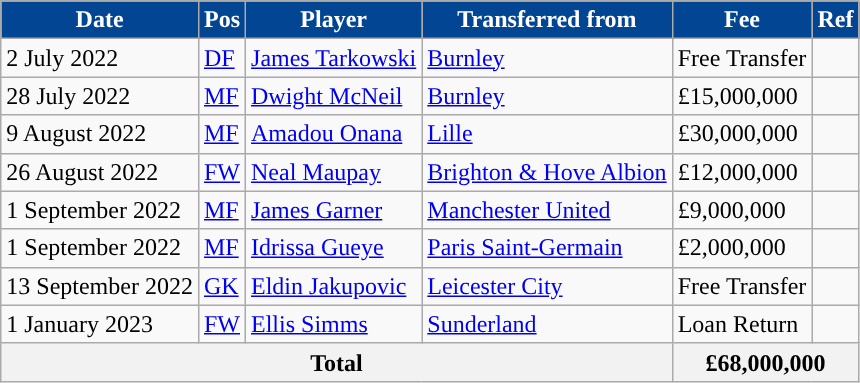<table class="wikitable plainrowheaders sortable">
<tr>
<th style="background:#014593; color:#ffffff; ">Date</th>
<th style="background:#014593; color:#ffffff; ">Pos</th>
<th style="background:#014593; color:#ffffff; ">Player</th>
<th style="background:#014593; color:#ffffff; ">Transferred from</th>
<th style="background:#014593; color:#ffffff; ">Fee</th>
<th style="background:#014593; color:#ffffff; ">Ref</th>
</tr>
<tr>
<td>2 July 2022</td>
<td><a href='#'>DF</a></td>
<td> <a href='#'>James Tarkowski</a></td>
<td> <a href='#'>Burnley</a></td>
<td>Free Transfer</td>
<td></td>
</tr>
<tr>
<td>28 July 2022</td>
<td><a href='#'>MF</a></td>
<td> <a href='#'>Dwight McNeil</a></td>
<td> <a href='#'>Burnley</a></td>
<td>£15,000,000</td>
<td></td>
</tr>
<tr>
<td>9 August 2022</td>
<td><a href='#'>MF</a></td>
<td> <a href='#'>Amadou Onana</a></td>
<td> <a href='#'>Lille</a></td>
<td>£30,000,000</td>
<td></td>
</tr>
<tr>
<td>26 August 2022</td>
<td><a href='#'>FW</a></td>
<td> <a href='#'>Neal Maupay</a></td>
<td> <a href='#'>Brighton & Hove Albion</a></td>
<td>£12,000,000</td>
<td></td>
</tr>
<tr>
<td>1 September 2022</td>
<td><a href='#'>MF</a></td>
<td> <a href='#'>James Garner</a></td>
<td> <a href='#'>Manchester United</a></td>
<td>£9,000,000</td>
<td></td>
</tr>
<tr>
<td>1 September 2022</td>
<td><a href='#'>MF</a></td>
<td> <a href='#'>Idrissa Gueye</a></td>
<td> <a href='#'>Paris Saint-Germain</a></td>
<td>£2,000,000</td>
<td></td>
</tr>
<tr>
<td>13 September 2022</td>
<td><a href='#'>GK</a></td>
<td> <a href='#'>Eldin Jakupovic</a></td>
<td> <a href='#'>Leicester City</a></td>
<td>Free Transfer</td>
<td></td>
</tr>
<tr>
<td>1 January 2023</td>
<td><a href='#'>FW</a></td>
<td> <a href='#'>Ellis Simms</a></td>
<td> <a href='#'>Sunderland</a></td>
<td>Loan Return</td>
<td></td>
</tr>
<tr>
<th colspan="4">Total</th>
<th colspan="3">£68,000,000</th>
</tr>
</table>
